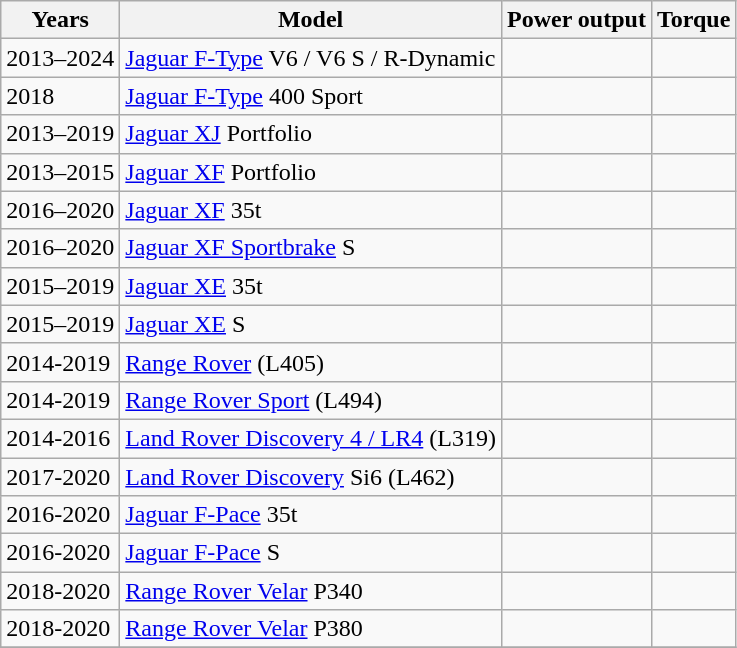<table class="wikitable">
<tr>
<th>Years</th>
<th>Model</th>
<th>Power output</th>
<th>Torque</th>
</tr>
<tr>
<td>2013–2024</td>
<td><a href='#'>Jaguar F-Type</a> V6 / V6 S / R-Dynamic</td>
<td></td>
<td></td>
</tr>
<tr>
<td>2018</td>
<td><a href='#'>Jaguar F-Type</a> 400 Sport</td>
<td></td>
<td></td>
</tr>
<tr>
<td>2013–2019</td>
<td><a href='#'>Jaguar XJ</a> Portfolio</td>
<td></td>
<td></td>
</tr>
<tr>
<td>2013–2015</td>
<td><a href='#'>Jaguar XF</a> Portfolio</td>
<td></td>
<td></td>
</tr>
<tr>
<td>2016–2020</td>
<td><a href='#'>Jaguar XF</a> 35t</td>
<td></td>
<td></td>
</tr>
<tr>
<td>2016–2020</td>
<td><a href='#'>Jaguar XF Sportbrake</a> S</td>
<td></td>
<td></td>
</tr>
<tr>
<td>2015–2019</td>
<td><a href='#'>Jaguar XE</a> 35t</td>
<td></td>
<td></td>
</tr>
<tr>
<td>2015–2019</td>
<td><a href='#'>Jaguar XE</a> S</td>
<td></td>
<td></td>
</tr>
<tr>
<td>2014-2019</td>
<td><a href='#'>Range Rover</a> (L405)</td>
<td></td>
<td></td>
</tr>
<tr>
<td>2014-2019</td>
<td><a href='#'>Range Rover Sport</a> (L494)</td>
<td></td>
<td></td>
</tr>
<tr>
<td>2014-2016</td>
<td><a href='#'>Land Rover Discovery 4 / LR4</a> (L319)</td>
<td></td>
<td></td>
</tr>
<tr>
<td>2017-2020</td>
<td><a href='#'>Land Rover Discovery</a> Si6 (L462)</td>
<td></td>
<td></td>
</tr>
<tr>
<td>2016-2020</td>
<td><a href='#'>Jaguar F-Pace</a> 35t</td>
<td></td>
<td></td>
</tr>
<tr>
<td>2016-2020</td>
<td><a href='#'>Jaguar F-Pace</a> S</td>
<td></td>
<td></td>
</tr>
<tr>
<td>2018-2020</td>
<td><a href='#'>Range Rover Velar</a> P340</td>
<td></td>
<td></td>
</tr>
<tr>
<td>2018-2020</td>
<td><a href='#'>Range Rover Velar</a> P380</td>
<td></td>
<td></td>
</tr>
<tr>
</tr>
</table>
